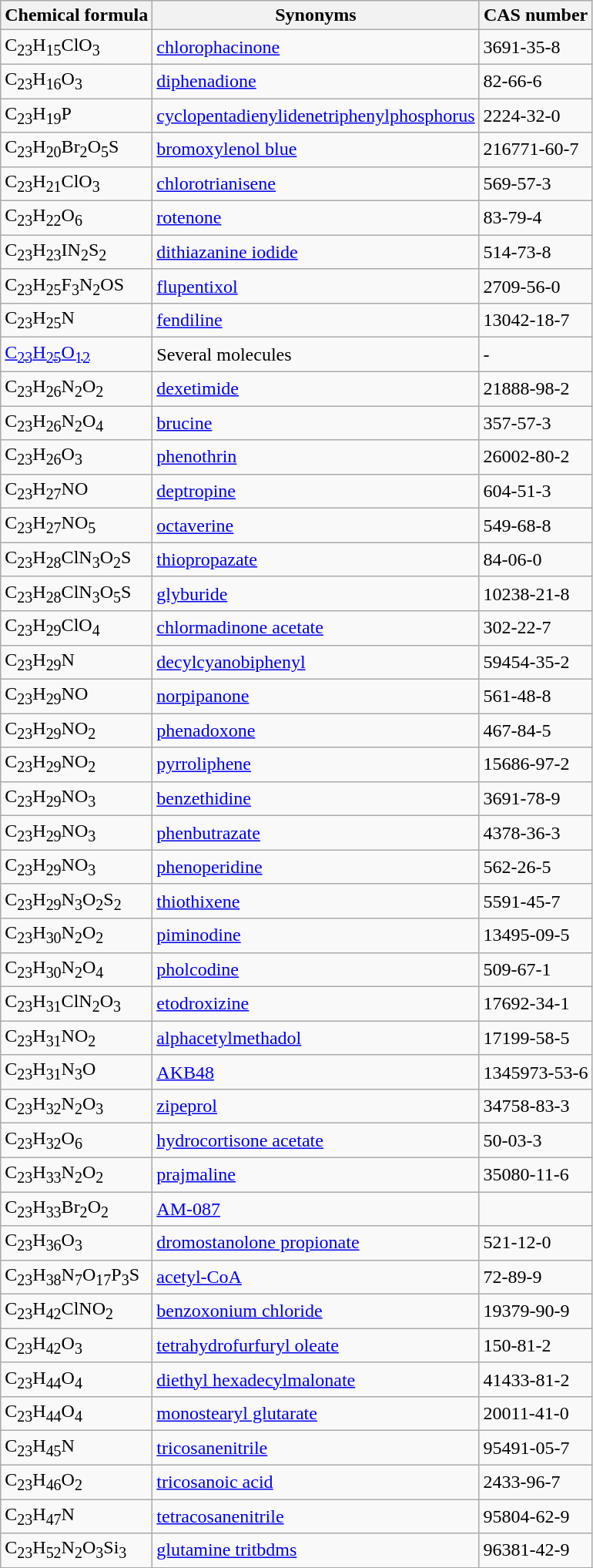<table class="wikitable sortable">
<tr>
<th>Chemical formula</th>
<th>Synonyms</th>
<th>CAS number</th>
</tr>
<tr>
<td>C<sub>23</sub>H<sub>15</sub>ClO<sub>3</sub></td>
<td><a href='#'>chlorophacinone</a></td>
<td>3691-35-8</td>
</tr>
<tr>
<td>C<sub>23</sub>H<sub>16</sub>O<sub>3</sub></td>
<td><a href='#'>diphenadione</a></td>
<td>82-66-6</td>
</tr>
<tr>
<td>C<sub>23</sub>H<sub>19</sub>P</td>
<td><a href='#'>cyclopentadienylidenetriphenylphosphorus</a></td>
<td>2224-32-0</td>
</tr>
<tr>
<td>C<sub>23</sub>H<sub>20</sub>Br<sub>2</sub>O<sub>5</sub>S</td>
<td><a href='#'>bromoxylenol blue</a></td>
<td>216771-60-7</td>
</tr>
<tr>
<td>C<sub>23</sub>H<sub>21</sub>ClO<sub>3</sub></td>
<td><a href='#'>chlorotrianisene</a></td>
<td>569-57-3</td>
</tr>
<tr>
<td>C<sub>23</sub>H<sub>22</sub>O<sub>6</sub></td>
<td><a href='#'>rotenone</a></td>
<td>83-79-4</td>
</tr>
<tr>
<td>C<sub>23</sub>H<sub>23</sub>IN<sub>2</sub>S<sub>2</sub></td>
<td><a href='#'>dithiazanine iodide</a></td>
<td>514-73-8</td>
</tr>
<tr>
<td>C<sub>23</sub>H<sub>25</sub>F<sub>3</sub>N<sub>2</sub>OS</td>
<td><a href='#'>flupentixol</a></td>
<td>2709-56-0</td>
</tr>
<tr>
<td>C<sub>23</sub>H<sub>25</sub>N</td>
<td><a href='#'>fendiline</a></td>
<td>13042-18-7</td>
</tr>
<tr>
<td><a href='#'>C<sub>23</sub>H<sub>25</sub>O<sub>12</sub></a></td>
<td>Several molecules</td>
<td>-</td>
</tr>
<tr>
<td>C<sub>23</sub>H<sub>26</sub>N<sub>2</sub>O<sub>2</sub></td>
<td><a href='#'>dexetimide</a></td>
<td>21888-98-2</td>
</tr>
<tr>
<td>C<sub>23</sub>H<sub>26</sub>N<sub>2</sub>O<sub>4</sub></td>
<td><a href='#'>brucine</a></td>
<td>357-57-3</td>
</tr>
<tr>
<td>C<sub>23</sub>H<sub>26</sub>O<sub>3</sub></td>
<td><a href='#'>phenothrin</a></td>
<td>26002-80-2</td>
</tr>
<tr>
<td>C<sub>23</sub>H<sub>27</sub>NO</td>
<td><a href='#'>deptropine</a></td>
<td>604-51-3</td>
</tr>
<tr>
<td>C<sub>23</sub>H<sub>27</sub>NO<sub>5</sub></td>
<td><a href='#'>octaverine</a></td>
<td>549-68-8</td>
</tr>
<tr>
<td>C<sub>23</sub>H<sub>28</sub>ClN<sub>3</sub>O<sub>2</sub>S</td>
<td><a href='#'>thiopropazate</a></td>
<td>84-06-0</td>
</tr>
<tr>
<td>C<sub>23</sub>H<sub>28</sub>ClN<sub>3</sub>O<sub>5</sub>S</td>
<td><a href='#'>glyburide</a></td>
<td>10238-21-8</td>
</tr>
<tr>
<td>C<sub>23</sub>H<sub>29</sub>ClO<sub>4</sub></td>
<td><a href='#'>chlormadinone acetate</a></td>
<td>302-22-7</td>
</tr>
<tr>
<td>C<sub>23</sub>H<sub>29</sub>N</td>
<td><a href='#'>decylcyanobiphenyl</a></td>
<td>59454-35-2</td>
</tr>
<tr>
<td>C<sub>23</sub>H<sub>29</sub>NO</td>
<td><a href='#'>norpipanone</a></td>
<td>561-48-8</td>
</tr>
<tr>
<td>C<sub>23</sub>H<sub>29</sub>NO<sub>2</sub></td>
<td><a href='#'>phenadoxone</a></td>
<td>467-84-5</td>
</tr>
<tr>
<td>C<sub>23</sub>H<sub>29</sub>NO<sub>2</sub></td>
<td><a href='#'>pyrroliphene</a></td>
<td>15686-97-2</td>
</tr>
<tr>
<td>C<sub>23</sub>H<sub>29</sub>NO<sub>3</sub></td>
<td><a href='#'>benzethidine</a></td>
<td>3691-78-9</td>
</tr>
<tr>
<td>C<sub>23</sub>H<sub>29</sub>NO<sub>3</sub></td>
<td><a href='#'>phenbutrazate</a></td>
<td>4378-36-3</td>
</tr>
<tr>
<td>C<sub>23</sub>H<sub>29</sub>NO<sub>3</sub></td>
<td><a href='#'>phenoperidine</a></td>
<td>562-26-5</td>
</tr>
<tr>
<td>C<sub>23</sub>H<sub>29</sub>N<sub>3</sub>O<sub>2</sub>S<sub>2</sub></td>
<td><a href='#'>thiothixene</a></td>
<td>5591-45-7</td>
</tr>
<tr>
<td>C<sub>23</sub>H<sub>30</sub>N<sub>2</sub>O<sub>2</sub></td>
<td><a href='#'>piminodine</a></td>
<td>13495-09-5</td>
</tr>
<tr>
<td>C<sub>23</sub>H<sub>30</sub>N<sub>2</sub>O<sub>4</sub></td>
<td><a href='#'>pholcodine</a></td>
<td>509-67-1</td>
</tr>
<tr>
<td>C<sub>23</sub>H<sub>31</sub>ClN<sub>2</sub>O<sub>3</sub></td>
<td><a href='#'>etodroxizine</a></td>
<td>17692-34-1</td>
</tr>
<tr>
<td>C<sub>23</sub>H<sub>31</sub>NO<sub>2</sub></td>
<td><a href='#'>alphacetylmethadol</a></td>
<td>17199-58-5</td>
</tr>
<tr>
<td>C<sub>23</sub>H<sub>31</sub>N<sub>3</sub>O</td>
<td><a href='#'>AKB48</a></td>
<td>1345973-53-6</td>
</tr>
<tr>
<td>C<sub>23</sub>H<sub>32</sub>N<sub>2</sub>O<sub>3</sub></td>
<td><a href='#'>zipeprol</a></td>
<td>34758-83-3</td>
</tr>
<tr>
<td>C<sub>23</sub>H<sub>32</sub>O<sub>6</sub></td>
<td><a href='#'>hydrocortisone acetate</a></td>
<td>50-03-3</td>
</tr>
<tr>
<td>C<sub>23</sub>H<sub>33</sub>N<sub>2</sub>O<sub>2</sub></td>
<td><a href='#'>prajmaline</a></td>
<td>35080-11-6</td>
</tr>
<tr>
<td>C<sub>23</sub>H<sub>33</sub>Br<sub>2</sub>O<sub>2</sub></td>
<td><a href='#'>AM-087</a></td>
<td></td>
</tr>
<tr>
<td>C<sub>23</sub>H<sub>36</sub>O<sub>3</sub></td>
<td><a href='#'>dromostanolone propionate</a></td>
<td>521-12-0</td>
</tr>
<tr>
<td>C<sub>23</sub>H<sub>38</sub>N<sub>7</sub>O<sub>17</sub>P<sub>3</sub>S</td>
<td><a href='#'>acetyl-CoA</a></td>
<td>72-89-9</td>
</tr>
<tr>
<td>C<sub>23</sub>H<sub>42</sub>ClNO<sub>2</sub></td>
<td><a href='#'>benzoxonium chloride</a></td>
<td>19379-90-9</td>
</tr>
<tr>
<td>C<sub>23</sub>H<sub>42</sub>O<sub>3</sub></td>
<td><a href='#'>tetrahydrofurfuryl oleate</a></td>
<td>150-81-2</td>
</tr>
<tr>
<td>C<sub>23</sub>H<sub>44</sub>O<sub>4</sub></td>
<td><a href='#'>diethyl hexadecylmalonate</a></td>
<td>41433-81-2</td>
</tr>
<tr>
<td>C<sub>23</sub>H<sub>44</sub>O<sub>4</sub></td>
<td><a href='#'>monostearyl glutarate</a></td>
<td>20011-41-0</td>
</tr>
<tr>
<td>C<sub>23</sub>H<sub>45</sub>N</td>
<td><a href='#'>tricosanenitrile</a></td>
<td>95491-05-7</td>
</tr>
<tr>
<td>C<sub>23</sub>H<sub>46</sub>O<sub>2</sub></td>
<td><a href='#'>tricosanoic acid</a></td>
<td>2433-96-7</td>
</tr>
<tr>
<td>C<sub>23</sub>H<sub>47</sub>N</td>
<td><a href='#'>tetracosanenitrile</a></td>
<td>95804-62-9</td>
</tr>
<tr>
<td>C<sub>23</sub>H<sub>52</sub>N<sub>2</sub>O<sub>3</sub>Si<sub>3</sub></td>
<td><a href='#'>glutamine tritbdms</a></td>
<td>96381-42-9</td>
</tr>
<tr>
</tr>
</table>
